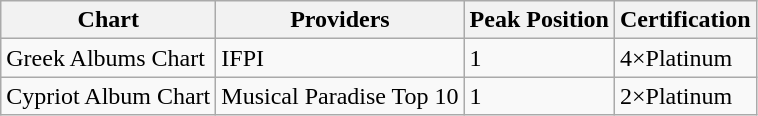<table class="wikitable">
<tr>
<th>Chart</th>
<th>Providers</th>
<th>Peak Position</th>
<th>Certification</th>
</tr>
<tr>
<td>Greek Albums Chart</td>
<td>IFPI</td>
<td>1</td>
<td>4×Platinum</td>
</tr>
<tr>
<td>Cypriot Album Chart</td>
<td>Musical Paradise Top 10</td>
<td>1</td>
<td>2×Platinum</td>
</tr>
</table>
